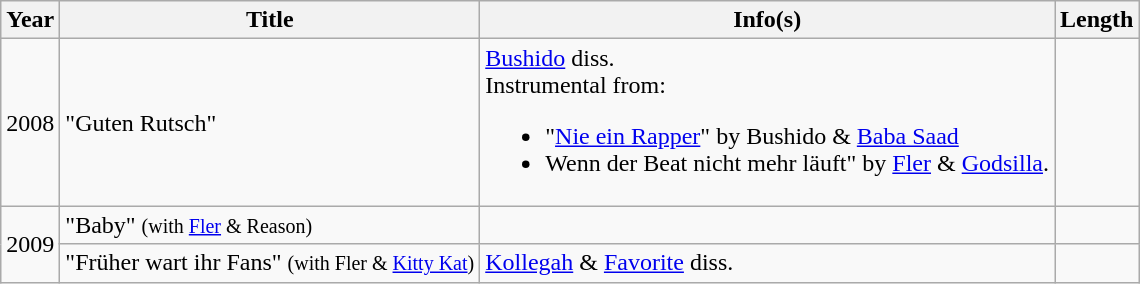<table class="wikitable">
<tr>
<th>Year</th>
<th>Title</th>
<th>Info(s)</th>
<th>Length</th>
</tr>
<tr>
<td>2008</td>
<td>"Guten Rutsch"</td>
<td><a href='#'>Bushido</a> diss.<br>Instrumental from:<br><ul><li>"<a href='#'>Nie ein Rapper</a>" by Bushido & <a href='#'>Baba Saad</a></li><li>Wenn der Beat nicht mehr läuft" by <a href='#'>Fler</a> & <a href='#'>Godsilla</a>.</li></ul></td>
<td></td>
</tr>
<tr>
<td rowspan="2">2009</td>
<td>"Baby" <small>(with <a href='#'>Fler</a> & Reason)</small></td>
<td></td>
<td></td>
</tr>
<tr>
<td>"Früher wart ihr Fans" <small>(with Fler & <a href='#'>Kitty Kat</a>)</small></td>
<td><a href='#'>Kollegah</a> & <a href='#'>Favorite</a> diss.</td>
<td></td>
</tr>
</table>
